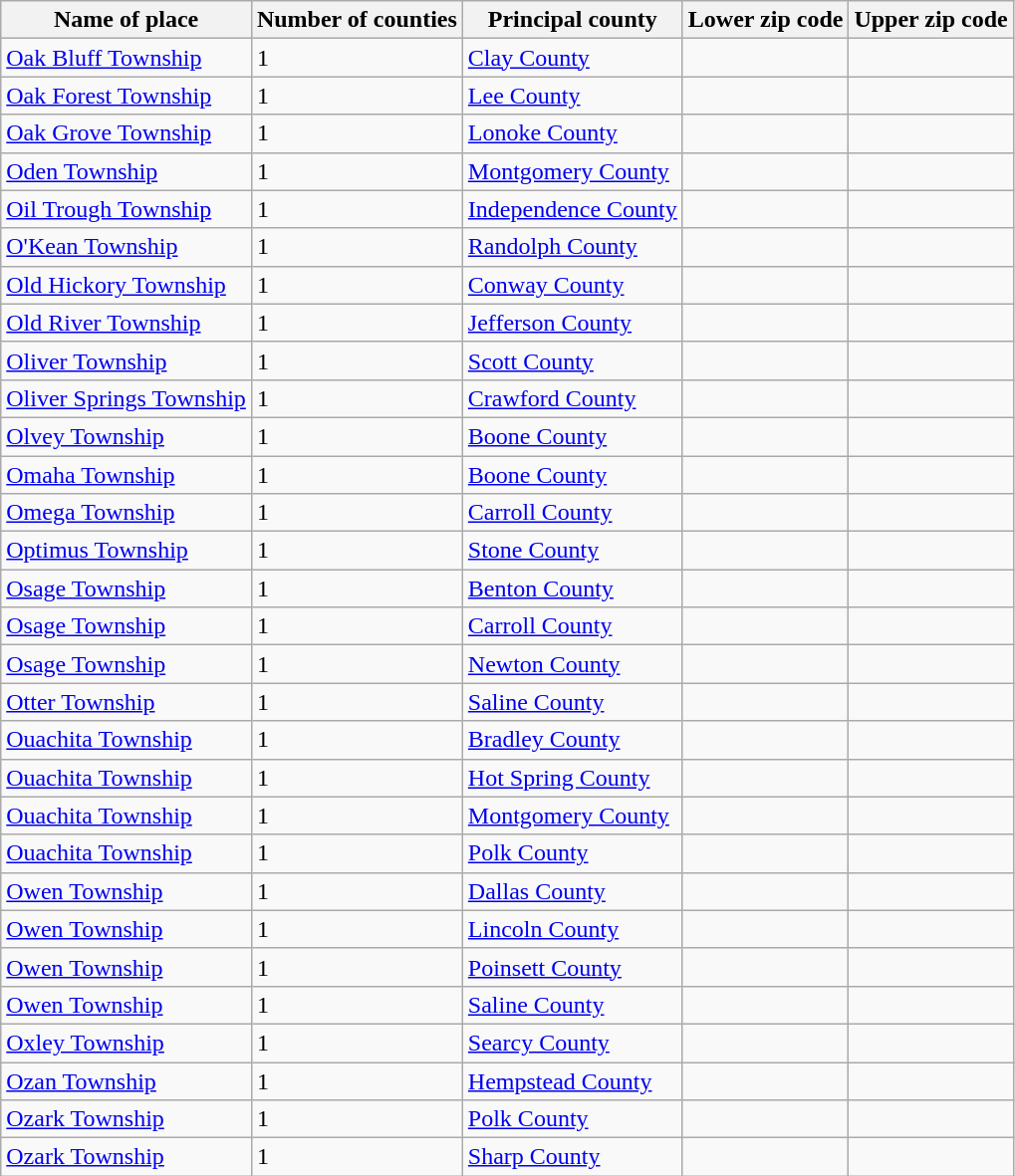<table class="wikitable">
<tr>
<th>Name of place</th>
<th>Number of counties</th>
<th>Principal county</th>
<th>Lower zip code</th>
<th>Upper zip code</th>
</tr>
<tr>
<td><a href='#'>Oak Bluff Township</a></td>
<td>1</td>
<td><a href='#'>Clay County</a></td>
<td> </td>
<td> </td>
</tr>
<tr>
<td><a href='#'>Oak Forest Township</a></td>
<td>1</td>
<td><a href='#'>Lee County</a></td>
<td> </td>
<td> </td>
</tr>
<tr>
<td><a href='#'>Oak Grove Township</a></td>
<td>1</td>
<td><a href='#'>Lonoke County</a></td>
<td> </td>
<td> </td>
</tr>
<tr>
<td><a href='#'>Oden Township</a></td>
<td>1</td>
<td><a href='#'>Montgomery County</a></td>
<td> </td>
<td> </td>
</tr>
<tr>
<td><a href='#'>Oil Trough Township</a></td>
<td>1</td>
<td><a href='#'>Independence County</a></td>
<td> </td>
<td> </td>
</tr>
<tr>
<td><a href='#'>O'Kean Township</a></td>
<td>1</td>
<td><a href='#'>Randolph County</a></td>
<td> </td>
<td> </td>
</tr>
<tr>
<td><a href='#'>Old Hickory Township</a></td>
<td>1</td>
<td><a href='#'>Conway County</a></td>
<td> </td>
<td> </td>
</tr>
<tr>
<td><a href='#'>Old River Township</a></td>
<td>1</td>
<td><a href='#'>Jefferson County</a></td>
<td> </td>
<td> </td>
</tr>
<tr>
<td><a href='#'>Oliver Township</a></td>
<td>1</td>
<td><a href='#'>Scott County</a></td>
<td> </td>
<td> </td>
</tr>
<tr>
<td><a href='#'>Oliver Springs Township</a></td>
<td>1</td>
<td><a href='#'>Crawford County</a></td>
<td> </td>
<td> </td>
</tr>
<tr>
<td><a href='#'>Olvey Township</a></td>
<td>1</td>
<td><a href='#'>Boone County</a></td>
<td> </td>
<td> </td>
</tr>
<tr>
<td><a href='#'>Omaha Township</a></td>
<td>1</td>
<td><a href='#'>Boone County</a></td>
<td> </td>
<td> </td>
</tr>
<tr>
<td><a href='#'>Omega Township</a></td>
<td>1</td>
<td><a href='#'>Carroll County</a></td>
<td> </td>
<td> </td>
</tr>
<tr>
<td><a href='#'>Optimus Township</a></td>
<td>1</td>
<td><a href='#'>Stone County</a></td>
<td> </td>
<td> </td>
</tr>
<tr>
<td><a href='#'>Osage Township</a></td>
<td>1</td>
<td><a href='#'>Benton County</a></td>
<td> </td>
<td> </td>
</tr>
<tr>
<td><a href='#'>Osage Township</a></td>
<td>1</td>
<td><a href='#'>Carroll County</a></td>
<td> </td>
<td> </td>
</tr>
<tr>
<td><a href='#'>Osage Township</a></td>
<td>1</td>
<td><a href='#'>Newton County</a></td>
<td> </td>
<td> </td>
</tr>
<tr>
<td><a href='#'>Otter Township</a></td>
<td>1</td>
<td><a href='#'>Saline County</a></td>
<td> </td>
<td> </td>
</tr>
<tr>
<td><a href='#'>Ouachita Township</a></td>
<td>1</td>
<td><a href='#'>Bradley County</a></td>
<td> </td>
<td> </td>
</tr>
<tr>
<td><a href='#'>Ouachita Township</a></td>
<td>1</td>
<td><a href='#'>Hot Spring County</a></td>
<td> </td>
<td> </td>
</tr>
<tr>
<td><a href='#'>Ouachita Township</a></td>
<td>1</td>
<td><a href='#'>Montgomery County</a></td>
<td> </td>
<td> </td>
</tr>
<tr>
<td><a href='#'>Ouachita Township</a></td>
<td>1</td>
<td><a href='#'>Polk County</a></td>
<td> </td>
<td> </td>
</tr>
<tr>
<td><a href='#'>Owen Township</a></td>
<td>1</td>
<td><a href='#'>Dallas County</a></td>
<td> </td>
<td> </td>
</tr>
<tr>
<td><a href='#'>Owen Township</a></td>
<td>1</td>
<td><a href='#'>Lincoln County</a></td>
<td> </td>
<td> </td>
</tr>
<tr>
<td><a href='#'>Owen Township</a></td>
<td>1</td>
<td><a href='#'>Poinsett County</a></td>
<td> </td>
<td> </td>
</tr>
<tr>
<td><a href='#'>Owen Township</a></td>
<td>1</td>
<td><a href='#'>Saline County</a></td>
<td> </td>
<td> </td>
</tr>
<tr>
<td><a href='#'>Oxley Township</a></td>
<td>1</td>
<td><a href='#'>Searcy County</a></td>
<td> </td>
<td> </td>
</tr>
<tr>
<td><a href='#'>Ozan Township</a></td>
<td>1</td>
<td><a href='#'>Hempstead County</a></td>
<td> </td>
<td> </td>
</tr>
<tr>
<td><a href='#'>Ozark Township</a></td>
<td>1</td>
<td><a href='#'>Polk County</a></td>
<td> </td>
<td> </td>
</tr>
<tr>
<td><a href='#'>Ozark Township</a></td>
<td>1</td>
<td><a href='#'>Sharp County</a></td>
<td> </td>
<td> </td>
</tr>
</table>
